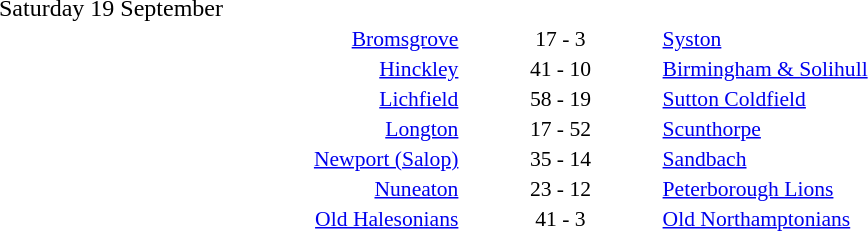<table style="width:70%;" cellspacing="1">
<tr>
<th width=35%></th>
<th width=15%></th>
<th></th>
</tr>
<tr>
<td>Saturday 19 September</td>
</tr>
<tr style=font-size:90%>
<td align=right><a href='#'>Bromsgrove</a></td>
<td align=center>17 - 3</td>
<td><a href='#'>Syston</a></td>
</tr>
<tr style=font-size:90%>
<td align=right><a href='#'>Hinckley</a></td>
<td align=center>41 - 10</td>
<td><a href='#'>Birmingham & Solihull</a></td>
</tr>
<tr style=font-size:90%>
<td align=right><a href='#'>Lichfield</a></td>
<td align=center>58 - 19</td>
<td><a href='#'>Sutton Coldfield</a></td>
</tr>
<tr style=font-size:90%>
<td align=right><a href='#'>Longton</a></td>
<td align=center>17 - 52</td>
<td><a href='#'>Scunthorpe</a></td>
</tr>
<tr style=font-size:90%>
<td align=right><a href='#'>Newport (Salop)</a></td>
<td align=center>35 - 14</td>
<td><a href='#'>Sandbach</a></td>
</tr>
<tr style=font-size:90%>
<td align=right><a href='#'>Nuneaton</a></td>
<td align=center>23 - 12</td>
<td><a href='#'>Peterborough Lions</a></td>
</tr>
<tr style=font-size:90%>
<td align=right><a href='#'>Old Halesonians</a></td>
<td align=center>41 - 3</td>
<td><a href='#'>Old Northamptonians</a></td>
</tr>
</table>
